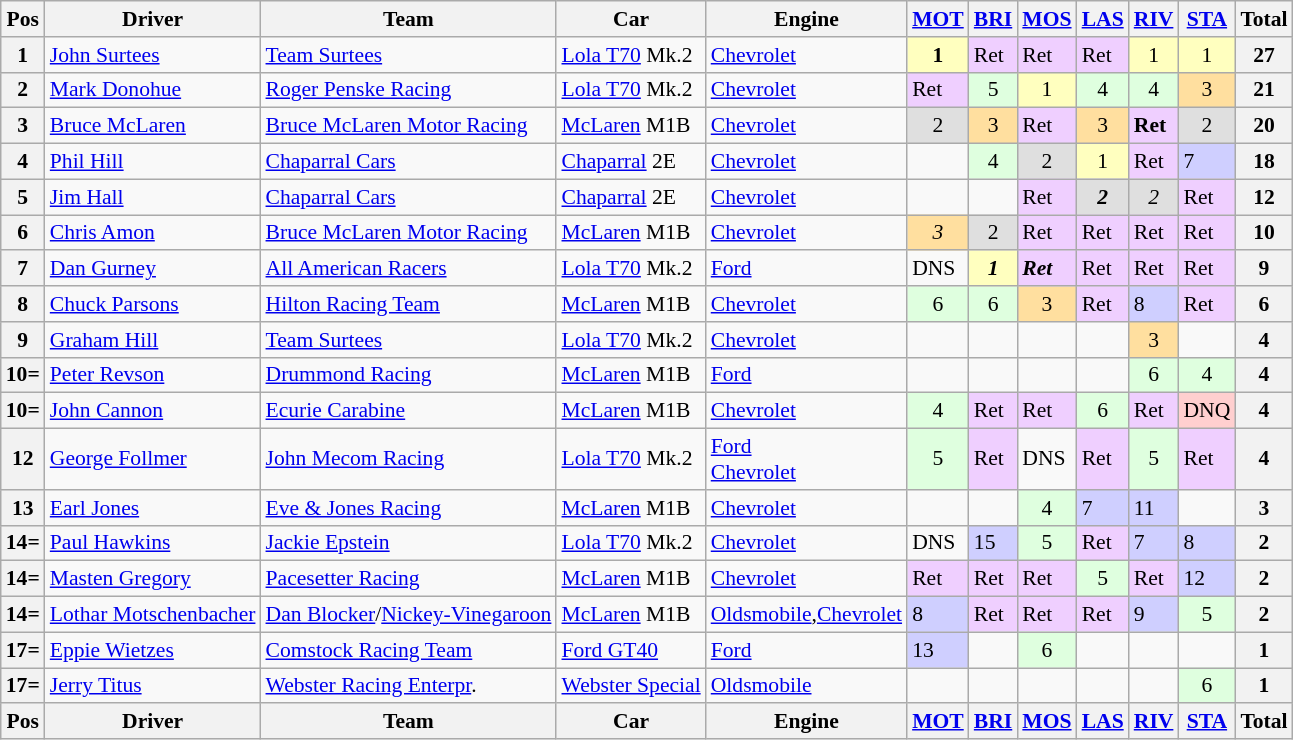<table class="wikitable" style="font-size: 90%;">
<tr>
<th>Pos</th>
<th>Driver</th>
<th>Team</th>
<th>Car</th>
<th>Engine</th>
<th><a href='#'>MOT</a></th>
<th><a href='#'>BRI</a></th>
<th><a href='#'>MOS</a></th>
<th><a href='#'>LAS</a></th>
<th><a href='#'>RIV</a></th>
<th><a href='#'>STA</a></th>
<th>Total</th>
</tr>
<tr>
<th>1</th>
<td> <a href='#'>John Surtees</a></td>
<td> <a href='#'>Team Surtees</a></td>
<td><a href='#'>Lola T70</a> Mk.2</td>
<td><a href='#'>Chevrolet</a></td>
<td style="background:#ffffbf;"align="center"><strong>1</strong></td>
<td style="background:#efcfff;">Ret</td>
<td style="background:#efcfff;">Ret</td>
<td style="background:#efcfff;">Ret</td>
<td style="background:#ffffbf;"align="center">1</td>
<td style="background:#ffffbf;"align="center">1</td>
<th align="center"><strong>27</strong></th>
</tr>
<tr>
<th>2</th>
<td> <a href='#'>Mark Donohue</a></td>
<td> <a href='#'>Roger Penske Racing</a></td>
<td><a href='#'>Lola T70</a> Mk.2</td>
<td><a href='#'>Chevrolet</a></td>
<td style="background:#efcfff;">Ret</td>
<td style="background:#dfffdf;" align="center">5</td>
<td style="background:#ffffbf;"align="center">1</td>
<td style="background:#dfffdf;" align="center">4</td>
<td style="background:#dfffdf;" align="center">4</td>
<td style="background:#ffdf9f;" align="center">3</td>
<th align="center"><strong>21</strong></th>
</tr>
<tr>
<th>3</th>
<td> <a href='#'>Bruce McLaren</a></td>
<td> <a href='#'>Bruce McLaren Motor Racing</a></td>
<td><a href='#'>McLaren</a> M1B</td>
<td><a href='#'>Chevrolet</a></td>
<td style="background:#dfdfdf;"align="center">2</td>
<td style="background:#ffdf9f;" align="center">3</td>
<td style="background:#efcfff;">Ret</td>
<td style="background:#ffdf9f;" align="center">3</td>
<td style="background:#efcfff;"><strong>Ret</strong></td>
<td style="background:#dfdfdf;" align="center">2</td>
<th align="center"><strong>20</strong></th>
</tr>
<tr>
<th>4</th>
<td> <a href='#'>Phil Hill</a></td>
<td> <a href='#'>Chaparral Cars</a></td>
<td><a href='#'>Chaparral</a> 2E</td>
<td><a href='#'>Chevrolet</a></td>
<td></td>
<td style="background:#dfffdf;" align="center">4</td>
<td style="background:#dfdfdf;" align="center">2</td>
<td style="background:#ffffbf;"align="center">1</td>
<td style="background:#efcfff;">Ret</td>
<td style="background:#cfcfff;">7</td>
<th align="center"><strong>18</strong></th>
</tr>
<tr>
<th>5</th>
<td> <a href='#'>Jim Hall</a></td>
<td> <a href='#'>Chaparral Cars</a></td>
<td><a href='#'>Chaparral</a> 2E</td>
<td><a href='#'>Chevrolet</a></td>
<td></td>
<td></td>
<td style="background:#efcfff;">Ret</td>
<td style="background:#dfdfdf;" align="center"><strong><em>2</em></strong></td>
<td style="background:#dfdfdf;" align="center"><em>2</em></td>
<td style="background:#efcfff;">Ret</td>
<th align="center"><strong>12</strong></th>
</tr>
<tr>
<th>6</th>
<td> <a href='#'>Chris Amon</a></td>
<td> <a href='#'>Bruce McLaren Motor Racing</a></td>
<td><a href='#'>McLaren</a> M1B</td>
<td><a href='#'>Chevrolet</a></td>
<td style="background:#ffdf9f;" align="center"><em>3</em></td>
<td style="background:#dfdfdf;" align="center">2</td>
<td style="background:#efcfff;">Ret</td>
<td style="background:#efcfff;">Ret</td>
<td style="background:#efcfff;">Ret</td>
<td style="background:#efcfff;">Ret</td>
<th align="center"><strong>10</strong></th>
</tr>
<tr>
<th>7</th>
<td> <a href='#'>Dan Gurney</a></td>
<td> <a href='#'>All American Racers</a></td>
<td><a href='#'>Lola T70</a> Mk.2</td>
<td><a href='#'>Ford</a></td>
<td>DNS</td>
<td style="background:#ffffbf;" align="center"><strong><em>1</em></strong></td>
<td style="background:#efcfff;"><strong><em>Ret</em></strong></td>
<td style="background:#efcfff;">Ret</td>
<td style="background:#efcfff;">Ret</td>
<td style="background:#efcfff;">Ret</td>
<th align="center"><strong>9</strong></th>
</tr>
<tr>
<th>8</th>
<td> <a href='#'>Chuck Parsons</a></td>
<td> <a href='#'>Hilton Racing Team</a></td>
<td><a href='#'>McLaren</a> M1B</td>
<td><a href='#'>Chevrolet</a></td>
<td style="background:#dfffdf;" align="center">6</td>
<td style="background:#dfffdf;" align="center">6</td>
<td style="background:#ffdf9f;" align="center">3</td>
<td style="background:#efcfff;">Ret</td>
<td style="background:#cfcfff;">8</td>
<td style="background:#efcfff;">Ret</td>
<th align="center"><strong>6</strong></th>
</tr>
<tr>
<th>9</th>
<td> <a href='#'>Graham Hill</a></td>
<td> <a href='#'>Team Surtees</a></td>
<td><a href='#'>Lola T70</a> Mk.2</td>
<td><a href='#'>Chevrolet</a></td>
<td></td>
<td></td>
<td></td>
<td></td>
<td style="background:#ffdf9f;"align="center">3</td>
<td></td>
<th align="center"><strong>4</strong></th>
</tr>
<tr>
<th>10=</th>
<td> <a href='#'>Peter Revson</a></td>
<td> <a href='#'>Drummond Racing</a></td>
<td><a href='#'>McLaren</a> M1B</td>
<td><a href='#'>Ford</a></td>
<td></td>
<td></td>
<td></td>
<td></td>
<td style="background:#dfffdf;"align="center">6</td>
<td style="background:#dfffdf;"align="center">4</td>
<th align="center"><strong>4</strong></th>
</tr>
<tr>
<th>10=</th>
<td> <a href='#'>John Cannon</a></td>
<td> <a href='#'>Ecurie Carabine</a></td>
<td><a href='#'>McLaren</a> M1B</td>
<td><a href='#'>Chevrolet</a></td>
<td style="background:#dfffdf;"align="center">4</td>
<td style="background:#efcfff;">Ret</td>
<td style="background:#efcfff;">Ret</td>
<td style="background:#dfffdf;"align="center">6</td>
<td style="background:#efcfff;">Ret</td>
<td style="background:#ffcfcf;">DNQ</td>
<th align="center"><strong>4</strong></th>
</tr>
<tr>
<th>12</th>
<td> <a href='#'>George Follmer</a></td>
<td> <a href='#'>John Mecom Racing</a></td>
<td><a href='#'>Lola T70</a> Mk.2</td>
<td><a href='#'>Ford</a><br><a href='#'>Chevrolet</a></td>
<td style="background:#dfffdf;"align="center">5</td>
<td style="background:#efcfff;">Ret</td>
<td>DNS</td>
<td style="background:#efcfff;">Ret</td>
<td style="background:#dfffdf;"align="center">5</td>
<td style="background:#efcfff;">Ret</td>
<th align="center"><strong>4</strong></th>
</tr>
<tr>
<th>13</th>
<td> <a href='#'>Earl Jones</a></td>
<td> <a href='#'>Eve & Jones Racing</a></td>
<td><a href='#'>McLaren</a> M1B</td>
<td><a href='#'>Chevrolet</a></td>
<td></td>
<td></td>
<td style="background:#dfffdf;"align="center">4</td>
<td style="background:#cfcfff;">7</td>
<td style="background:#cfcfff;">11</td>
<td></td>
<th align="center"><strong>3</strong></th>
</tr>
<tr>
<th>14=</th>
<td> <a href='#'>Paul Hawkins</a></td>
<td> <a href='#'>Jackie Epstein</a></td>
<td><a href='#'>Lola T70</a> Mk.2</td>
<td><a href='#'>Chevrolet</a></td>
<td>DNS</td>
<td style="background:#cfcfff;">15</td>
<td style="background:#dfffdf;"align="center">5</td>
<td style="background:#efcfff;">Ret</td>
<td style="background:#cfcfff;">7</td>
<td style="background:#cfcfff;">8</td>
<th align="center"><strong>2</strong></th>
</tr>
<tr>
<th>14=</th>
<td> <a href='#'>Masten Gregory</a></td>
<td> <a href='#'>Pacesetter Racing</a></td>
<td><a href='#'>McLaren</a> M1B</td>
<td><a href='#'>Chevrolet</a></td>
<td style="background:#efcfff;">Ret</td>
<td style="background:#efcfff;">Ret</td>
<td style="background:#efcfff;">Ret</td>
<td style="background:#dfffdf;"align="center">5</td>
<td style="background:#efcfff;">Ret</td>
<td style="background:#cfcfff;">12</td>
<th align="center"><strong>2</strong></th>
</tr>
<tr>
<th>14=</th>
<td> <a href='#'>Lothar Motschenbacher</a></td>
<td> <a href='#'>Dan Blocker</a>/<a href='#'>Nickey-Vinegaroon</a></td>
<td><a href='#'>McLaren</a> M1B</td>
<td><a href='#'>Oldsmobile</a>,<a href='#'>Chevrolet</a></td>
<td style="background:#cfcfff;">8</td>
<td style="background:#efcfff;">Ret</td>
<td style="background:#efcfff;">Ret</td>
<td style="background:#efcfff;">Ret</td>
<td style="background:#cfcfff;">9</td>
<td style="background:#dfffdf;"align="center">5</td>
<th align="center"><strong>2</strong></th>
</tr>
<tr>
<th>17=</th>
<td> <a href='#'>Eppie Wietzes</a></td>
<td> <a href='#'>Comstock Racing Team</a></td>
<td><a href='#'>Ford GT40</a></td>
<td><a href='#'>Ford</a></td>
<td style="background:#cfcfff;">13</td>
<td></td>
<td style="background:#dfffdf;"align="center">6</td>
<td></td>
<td></td>
<td></td>
<th align="center"><strong>1</strong></th>
</tr>
<tr>
<th>17=</th>
<td> <a href='#'>Jerry Titus</a></td>
<td> <a href='#'>Webster Racing Enterpr</a>.</td>
<td><a href='#'>Webster Special</a></td>
<td><a href='#'>Oldsmobile</a></td>
<td></td>
<td></td>
<td></td>
<td></td>
<td></td>
<td style="background:#dfffdf;"align="center">6</td>
<th align="center"><strong>1</strong></th>
</tr>
<tr>
<th>Pos</th>
<th>Driver</th>
<th>Team</th>
<th>Car</th>
<th>Engine</th>
<th><a href='#'>MOT</a></th>
<th><a href='#'>BRI</a></th>
<th><a href='#'>MOS</a></th>
<th><a href='#'>LAS</a></th>
<th><a href='#'>RIV</a></th>
<th><a href='#'>STA</a></th>
<th>Total</th>
</tr>
</table>
